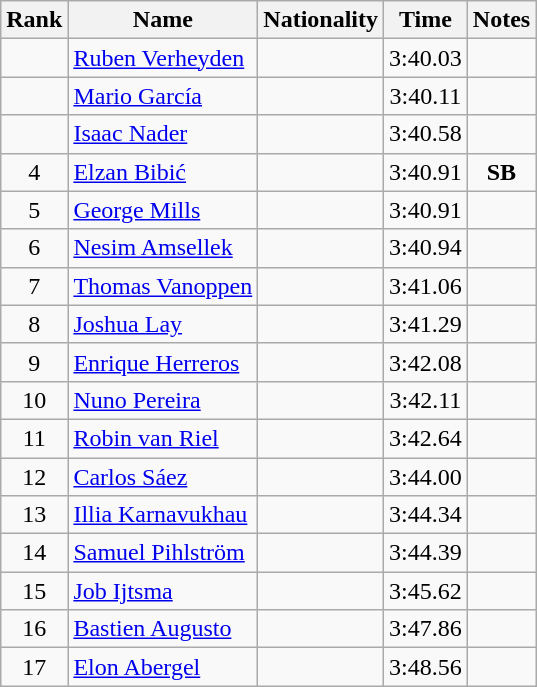<table class="wikitable sortable" style="text-align:center">
<tr>
<th>Rank</th>
<th>Name</th>
<th>Nationality</th>
<th>Time</th>
<th>Notes</th>
</tr>
<tr>
<td></td>
<td align=left><a href='#'>Ruben Verheyden</a></td>
<td align=left></td>
<td>3:40.03</td>
<td></td>
</tr>
<tr>
<td></td>
<td align=left><a href='#'>Mario García</a></td>
<td align=left></td>
<td>3:40.11</td>
<td></td>
</tr>
<tr>
<td></td>
<td align=left><a href='#'>Isaac Nader</a></td>
<td align=left></td>
<td>3:40.58</td>
<td></td>
</tr>
<tr>
<td>4</td>
<td align=left><a href='#'>Elzan Bibić</a></td>
<td align=left></td>
<td>3:40.91</td>
<td><strong>SB</strong></td>
</tr>
<tr>
<td>5</td>
<td align=left><a href='#'>George Mills</a></td>
<td align=left></td>
<td>3:40.91</td>
<td></td>
</tr>
<tr>
<td>6</td>
<td align=left><a href='#'>Nesim Amsellek</a></td>
<td align=left></td>
<td>3:40.94</td>
<td></td>
</tr>
<tr>
<td>7</td>
<td align=left><a href='#'>Thomas Vanoppen</a></td>
<td align=left></td>
<td>3:41.06</td>
<td></td>
</tr>
<tr>
<td>8</td>
<td align=left><a href='#'>Joshua Lay</a></td>
<td align=left></td>
<td>3:41.29</td>
<td></td>
</tr>
<tr>
<td>9</td>
<td align=left><a href='#'>Enrique Herreros</a></td>
<td align=left></td>
<td>3:42.08</td>
<td></td>
</tr>
<tr>
<td>10</td>
<td align=left><a href='#'>Nuno Pereira</a></td>
<td align=left></td>
<td>3:42.11</td>
<td></td>
</tr>
<tr>
<td>11</td>
<td align=left><a href='#'>Robin van Riel</a></td>
<td align=left></td>
<td>3:42.64</td>
<td></td>
</tr>
<tr>
<td>12</td>
<td align=left><a href='#'>Carlos Sáez</a></td>
<td align=left></td>
<td>3:44.00</td>
<td></td>
</tr>
<tr>
<td>13</td>
<td align=left><a href='#'>Illia Karnavukhau</a></td>
<td align=left></td>
<td>3:44.34</td>
<td></td>
</tr>
<tr>
<td>14</td>
<td align=left><a href='#'>Samuel Pihlström</a></td>
<td align=left></td>
<td>3:44.39</td>
<td></td>
</tr>
<tr>
<td>15</td>
<td align=left><a href='#'>Job Ijtsma</a></td>
<td align=left></td>
<td>3:45.62</td>
<td></td>
</tr>
<tr>
<td>16</td>
<td align=left><a href='#'>Bastien Augusto</a></td>
<td align=left></td>
<td>3:47.86</td>
<td></td>
</tr>
<tr>
<td>17</td>
<td align=left><a href='#'>Elon Abergel</a></td>
<td align=left></td>
<td>3:48.56</td>
<td></td>
</tr>
</table>
